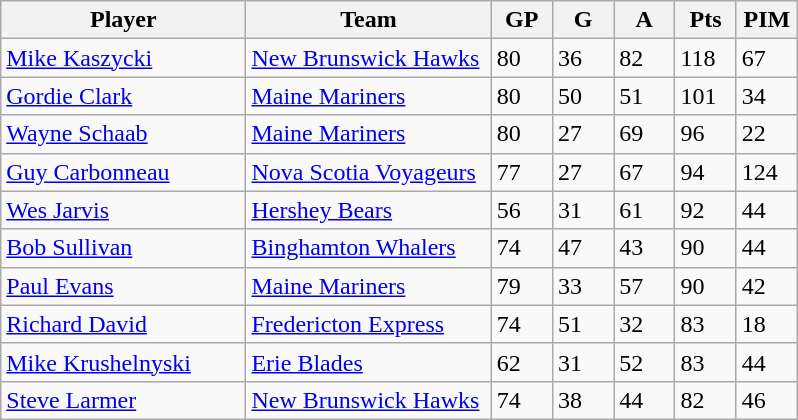<table class="wikitable">
<tr>
<th bgcolor="#DDDDFF" width="30%">Player</th>
<th bgcolor="#DDDDFF" width="30%">Team</th>
<th bgcolor="#DDDDFF" width="7.5%">GP</th>
<th bgcolor="#DDDDFF" width="7.5%">G</th>
<th bgcolor="#DDDDFF" width="7.5%">A</th>
<th bgcolor="#DDDDFF" width="7.5%">Pts</th>
<th bgcolor="#DDDDFF" width="7.5%">PIM</th>
</tr>
<tr>
<td><a href='#'>Mike Kaszycki</a></td>
<td><a href='#'>New Brunswick Hawks</a></td>
<td>80</td>
<td>36</td>
<td>82</td>
<td>118</td>
<td>67</td>
</tr>
<tr>
<td><a href='#'>Gordie Clark</a></td>
<td><a href='#'>Maine Mariners</a></td>
<td>80</td>
<td>50</td>
<td>51</td>
<td>101</td>
<td>34</td>
</tr>
<tr>
<td><a href='#'>Wayne Schaab</a></td>
<td><a href='#'>Maine Mariners</a></td>
<td>80</td>
<td>27</td>
<td>69</td>
<td>96</td>
<td>22</td>
</tr>
<tr>
<td><a href='#'>Guy Carbonneau</a></td>
<td><a href='#'>Nova Scotia Voyageurs</a></td>
<td>77</td>
<td>27</td>
<td>67</td>
<td>94</td>
<td>124</td>
</tr>
<tr>
<td><a href='#'>Wes Jarvis</a></td>
<td><a href='#'>Hershey Bears</a></td>
<td>56</td>
<td>31</td>
<td>61</td>
<td>92</td>
<td>44</td>
</tr>
<tr>
<td><a href='#'>Bob Sullivan</a></td>
<td><a href='#'>Binghamton Whalers</a></td>
<td>74</td>
<td>47</td>
<td>43</td>
<td>90</td>
<td>44</td>
</tr>
<tr>
<td><a href='#'>Paul Evans</a></td>
<td><a href='#'>Maine Mariners</a></td>
<td>79</td>
<td>33</td>
<td>57</td>
<td>90</td>
<td>42</td>
</tr>
<tr>
<td><a href='#'>Richard David</a></td>
<td><a href='#'>Fredericton Express</a></td>
<td>74</td>
<td>51</td>
<td>32</td>
<td>83</td>
<td>18</td>
</tr>
<tr>
<td><a href='#'>Mike Krushelnyski</a></td>
<td><a href='#'>Erie Blades</a></td>
<td>62</td>
<td>31</td>
<td>52</td>
<td>83</td>
<td>44</td>
</tr>
<tr>
<td><a href='#'>Steve Larmer</a></td>
<td><a href='#'>New Brunswick Hawks</a></td>
<td>74</td>
<td>38</td>
<td>44</td>
<td>82</td>
<td>46</td>
</tr>
</table>
